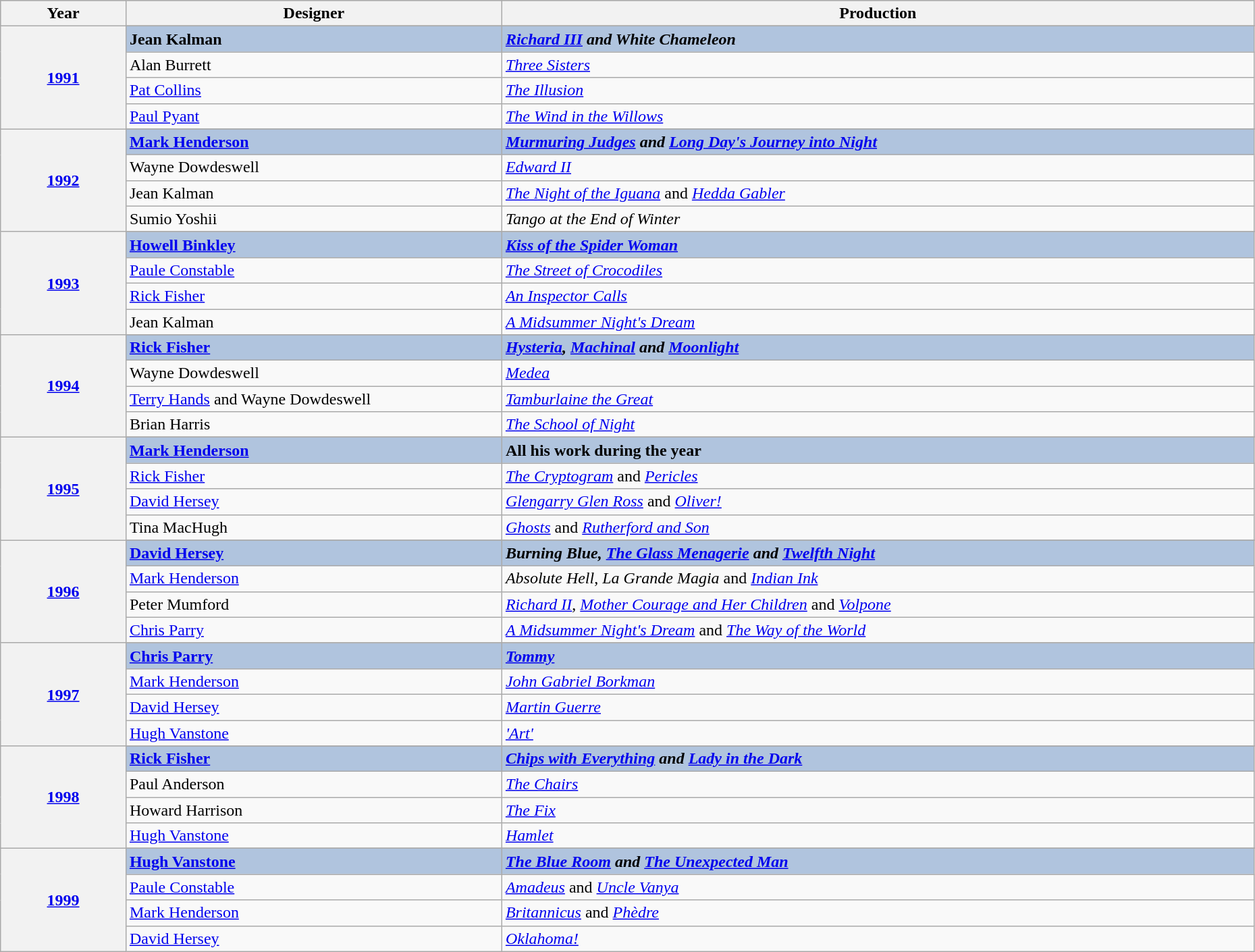<table class="wikitable" style="width:98%;">
<tr style="background:#bebebe;">
<th style="width:10%;">Year</th>
<th style="width:30%;">Designer</th>
<th style="width:60%;">Production</th>
</tr>
<tr>
<th rowspan="5" align="center"><a href='#'>1991</a></th>
</tr>
<tr style="background:#B0C4DE">
<td><strong>Jean Kalman</strong></td>
<td><strong><em><a href='#'>Richard III</a><em> and </em>White Chameleon</em></strong></td>
</tr>
<tr>
<td>Alan Burrett</td>
<td><em><a href='#'>Three Sisters</a></em></td>
</tr>
<tr>
<td><a href='#'>Pat Collins</a></td>
<td><em><a href='#'>The Illusion</a></em></td>
</tr>
<tr>
<td><a href='#'>Paul Pyant</a></td>
<td><em><a href='#'>The Wind in the Willows</a></em></td>
</tr>
<tr>
<th rowspan="5" align="center"><a href='#'>1992</a></th>
</tr>
<tr style="background:#B0C4DE">
<td><strong><a href='#'>Mark Henderson</a></strong></td>
<td><strong><em><a href='#'>Murmuring Judges</a><em> and </em><a href='#'>Long Day's Journey into Night</a></em></strong></td>
</tr>
<tr>
<td>Wayne Dowdeswell</td>
<td><em><a href='#'>Edward II</a></em></td>
</tr>
<tr>
<td>Jean Kalman</td>
<td><em><a href='#'>The Night of the Iguana</a></em> and <em><a href='#'>Hedda Gabler</a></em></td>
</tr>
<tr>
<td>Sumio Yoshii</td>
<td><em>Tango at the End of Winter</em></td>
</tr>
<tr>
<th rowspan="5" align="center"><a href='#'>1993</a></th>
</tr>
<tr style="background:#B0C4DE">
<td><strong><a href='#'>Howell Binkley</a></strong></td>
<td><strong><em><a href='#'>Kiss of the Spider Woman</a></em></strong></td>
</tr>
<tr>
<td><a href='#'>Paule Constable</a></td>
<td><em><a href='#'>The Street of Crocodiles</a></em></td>
</tr>
<tr>
<td><a href='#'>Rick Fisher</a></td>
<td><em><a href='#'>An Inspector Calls</a></em></td>
</tr>
<tr>
<td>Jean Kalman</td>
<td><em><a href='#'>A Midsummer Night's Dream</a></em></td>
</tr>
<tr>
<th rowspan="5" align="center"><a href='#'>1994</a></th>
</tr>
<tr style="background:#B0C4DE">
<td><strong><a href='#'>Rick Fisher</a></strong></td>
<td><strong><em><a href='#'>Hysteria</a><em>, </em><a href='#'>Machinal</a><em> and </em><a href='#'>Moonlight</a></em></strong></td>
</tr>
<tr>
<td>Wayne Dowdeswell</td>
<td><em><a href='#'>Medea</a></em></td>
</tr>
<tr>
<td><a href='#'>Terry Hands</a> and Wayne Dowdeswell</td>
<td><em><a href='#'>Tamburlaine the Great</a></em></td>
</tr>
<tr>
<td>Brian Harris</td>
<td><em><a href='#'>The School of Night</a></em></td>
</tr>
<tr>
<th rowspan="5" align="center"><a href='#'>1995</a></th>
</tr>
<tr style="background:#B0C4DE">
<td><strong><a href='#'>Mark Henderson</a></strong></td>
<td><strong>All his work during the year</strong></td>
</tr>
<tr>
<td><a href='#'>Rick Fisher</a></td>
<td><em><a href='#'>The Cryptogram</a></em> and <em><a href='#'>Pericles</a></em></td>
</tr>
<tr>
<td><a href='#'>David Hersey</a></td>
<td><em><a href='#'>Glengarry Glen Ross</a></em> and <em><a href='#'>Oliver!</a></em></td>
</tr>
<tr>
<td>Tina MacHugh</td>
<td><em><a href='#'>Ghosts</a></em> and <em><a href='#'>Rutherford and Son</a></em></td>
</tr>
<tr>
<th rowspan="5" align="center"><a href='#'>1996</a></th>
</tr>
<tr style="background:#B0C4DE">
<td><strong><a href='#'>David Hersey</a></strong></td>
<td><strong><em>Burning Blue<em>, </em><a href='#'>The Glass Menagerie</a><em> and </em><a href='#'>Twelfth Night</a></em></strong></td>
</tr>
<tr>
<td><a href='#'>Mark Henderson</a></td>
<td><em>Absolute Hell</em>, <em>La Grande Magia</em> and <em><a href='#'>Indian Ink</a></em></td>
</tr>
<tr>
<td>Peter Mumford</td>
<td><em><a href='#'>Richard II</a></em>, <em><a href='#'>Mother Courage and Her Children</a></em> and <em><a href='#'>Volpone</a></em></td>
</tr>
<tr>
<td><a href='#'>Chris Parry</a></td>
<td><em><a href='#'>A Midsummer Night's Dream</a></em> and <em><a href='#'>The Way of the World</a></em></td>
</tr>
<tr>
<th rowspan="5" align="center"><a href='#'>1997</a></th>
</tr>
<tr style="background:#B0C4DE">
<td><strong><a href='#'>Chris Parry</a></strong></td>
<td><strong><em><a href='#'>Tommy</a></em></strong></td>
</tr>
<tr>
<td><a href='#'>Mark Henderson</a></td>
<td><em><a href='#'>John Gabriel Borkman</a></em></td>
</tr>
<tr>
<td><a href='#'>David Hersey</a></td>
<td><em><a href='#'>Martin Guerre</a></em></td>
</tr>
<tr>
<td><a href='#'>Hugh Vanstone</a></td>
<td><em><a href='#'>'Art'</a></em></td>
</tr>
<tr>
<th rowspan="5" align="center"><a href='#'>1998</a></th>
</tr>
<tr style="background:#B0C4DE">
<td><strong><a href='#'>Rick Fisher</a></strong></td>
<td><strong><em><a href='#'>Chips with Everything</a><em> and </em><a href='#'>Lady in the Dark</a></em></strong></td>
</tr>
<tr>
<td>Paul Anderson</td>
<td><em><a href='#'>The Chairs</a></em></td>
</tr>
<tr>
<td>Howard Harrison</td>
<td><em><a href='#'>The Fix</a></em></td>
</tr>
<tr>
<td><a href='#'>Hugh Vanstone</a></td>
<td><em><a href='#'>Hamlet</a></em></td>
</tr>
<tr>
<th rowspan="5" align="center"><a href='#'>1999</a></th>
</tr>
<tr style="background:#B0C4DE">
<td><strong><a href='#'>Hugh Vanstone</a></strong></td>
<td><strong><em><a href='#'>The Blue Room</a><em> and </em><a href='#'>The Unexpected Man</a></em></strong></td>
</tr>
<tr>
<td><a href='#'>Paule Constable</a></td>
<td><em><a href='#'>Amadeus</a></em> and <em><a href='#'>Uncle Vanya</a></em></td>
</tr>
<tr>
<td><a href='#'>Mark Henderson</a></td>
<td><em><a href='#'>Britannicus</a></em> and <em><a href='#'>Phèdre</a></em></td>
</tr>
<tr>
<td><a href='#'>David Hersey</a></td>
<td><em><a href='#'>Oklahoma!</a></em></td>
</tr>
</table>
